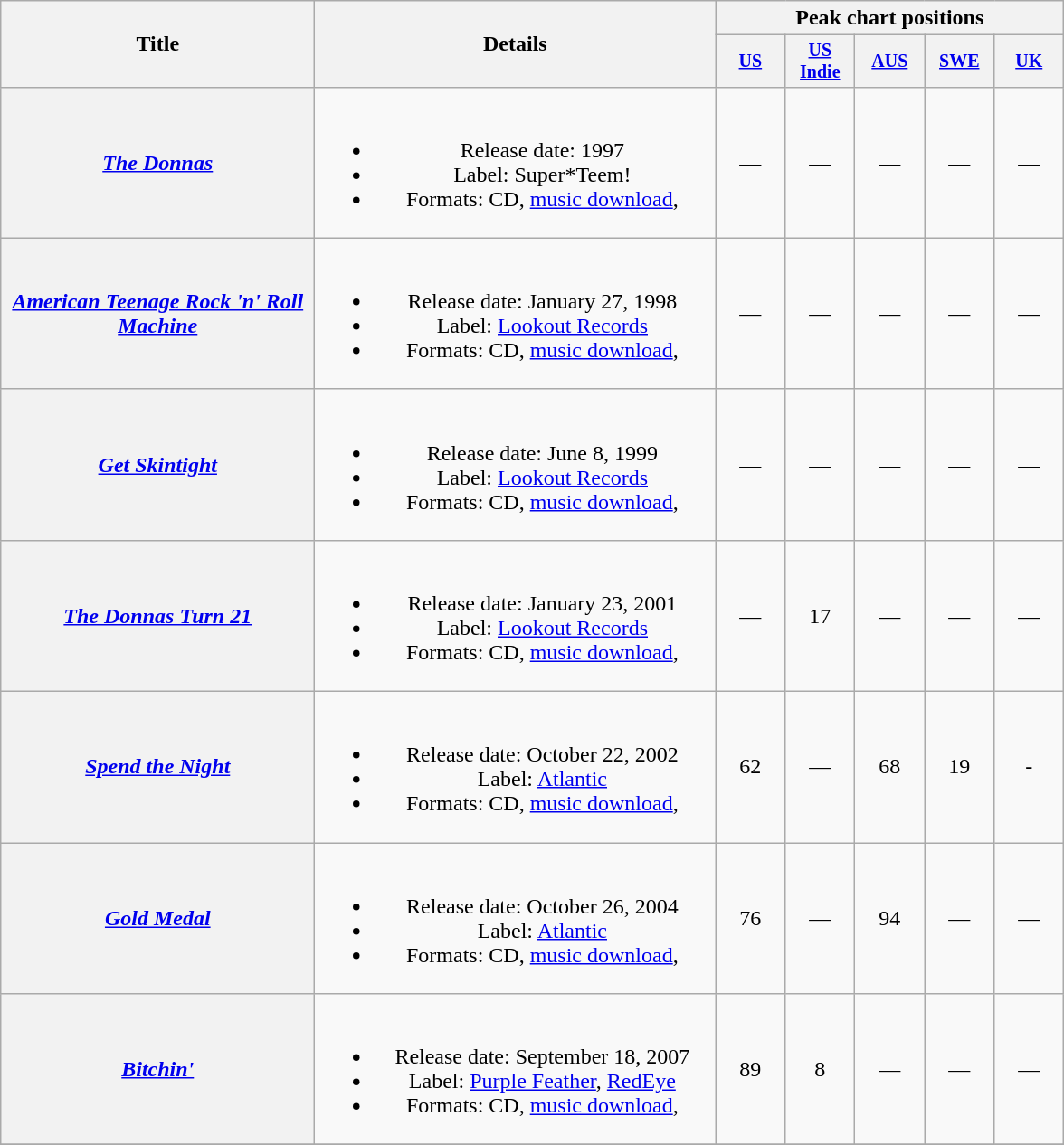<table class="wikitable plainrowheaders" style="text-align:center;">
<tr>
<th rowspan="2" style="width:14em;">Title</th>
<th rowspan="2" style="width:18em;">Details</th>
<th colspan="5">Peak chart positions</th>
</tr>
<tr style="font-size:smaller;">
<th width="45"><a href='#'>US</a><br></th>
<th width="45"><a href='#'>US<br>Indie</a><br></th>
<th width="45"><a href='#'>AUS</a><br></th>
<th width="45"><a href='#'>SWE</a><br></th>
<th width="45"><a href='#'>UK</a><br></th>
</tr>
<tr>
<th scope="row"><em><a href='#'>The Donnas</a></em></th>
<td><br><ul><li>Release date: 1997</li><li>Label: Super*Teem!</li><li>Formats: CD, <a href='#'>music download</a>,</li></ul></td>
<td>—</td>
<td>—</td>
<td>—</td>
<td>—</td>
<td>—</td>
</tr>
<tr>
<th scope="row"><em><a href='#'>American Teenage Rock 'n' Roll Machine</a></em></th>
<td><br><ul><li>Release date: January 27, 1998</li><li>Label: <a href='#'>Lookout Records</a></li><li>Formats: CD, <a href='#'>music download</a>,</li></ul></td>
<td>—</td>
<td>—</td>
<td>—</td>
<td>—</td>
<td>—</td>
</tr>
<tr>
<th scope="row"><em><a href='#'>Get Skintight</a></em></th>
<td><br><ul><li>Release date: June 8, 1999</li><li>Label: <a href='#'>Lookout Records</a></li><li>Formats: CD, <a href='#'>music download</a>,</li></ul></td>
<td>—</td>
<td>—</td>
<td>—</td>
<td>—</td>
<td>—</td>
</tr>
<tr>
<th scope="row"><em><a href='#'>The Donnas Turn 21</a></em></th>
<td><br><ul><li>Release date: January 23, 2001</li><li>Label: <a href='#'>Lookout Records</a></li><li>Formats: CD, <a href='#'>music download</a>,</li></ul></td>
<td>—</td>
<td>17</td>
<td>—</td>
<td>—</td>
<td>—</td>
</tr>
<tr>
<th scope="row"><em><a href='#'>Spend the Night</a></em></th>
<td><br><ul><li>Release date: October 22, 2002</li><li>Label: <a href='#'>Atlantic</a></li><li>Formats: CD, <a href='#'>music download</a>,</li></ul></td>
<td>62</td>
<td>—</td>
<td>68</td>
<td>19</td>
<td>-</td>
</tr>
<tr>
<th scope="row"><em><a href='#'>Gold Medal</a></em></th>
<td><br><ul><li>Release date: October 26, 2004</li><li>Label: <a href='#'>Atlantic</a></li><li>Formats: CD, <a href='#'>music download</a>,</li></ul></td>
<td>76</td>
<td>—</td>
<td>94</td>
<td>—</td>
<td>—</td>
</tr>
<tr>
<th scope="row"><em><a href='#'>Bitchin'</a></em></th>
<td><br><ul><li>Release date: September 18, 2007</li><li>Label: <a href='#'>Purple Feather</a>, <a href='#'>RedEye</a></li><li>Formats: CD, <a href='#'>music download</a>,</li></ul></td>
<td>89</td>
<td>8</td>
<td>—</td>
<td>—</td>
<td>—</td>
</tr>
<tr>
</tr>
</table>
